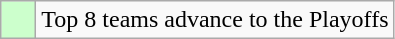<table class="wikitable">
<tr>
<td style="background: #ccffcc;">    </td>
<td>Top 8 teams advance to the Playoffs</td>
</tr>
</table>
